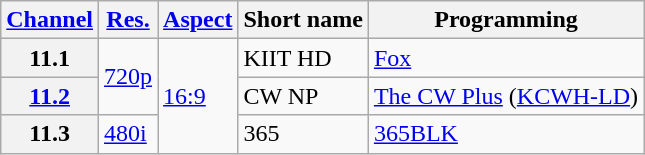<table class="wikitable">
<tr>
<th scope = "col"><a href='#'>Channel</a></th>
<th scope = "col"><a href='#'>Res.</a></th>
<th scope = "col"><a href='#'>Aspect</a></th>
<th scope = "col">Short name</th>
<th scope = "col">Programming</th>
</tr>
<tr>
<th scope = "row">11.1</th>
<td rowspan=2><a href='#'>720p</a></td>
<td rowspan=3><a href='#'>16:9</a></td>
<td>KIIT HD</td>
<td><a href='#'>Fox</a></td>
</tr>
<tr>
<th scope = "row"><a href='#'>11.2</a></th>
<td>CW NP</td>
<td><a href='#'>The CW Plus</a> (<a href='#'>KCWH-LD</a>)</td>
</tr>
<tr>
<th scope = "row">11.3</th>
<td><a href='#'>480i</a></td>
<td>365</td>
<td><a href='#'>365BLK</a></td>
</tr>
</table>
